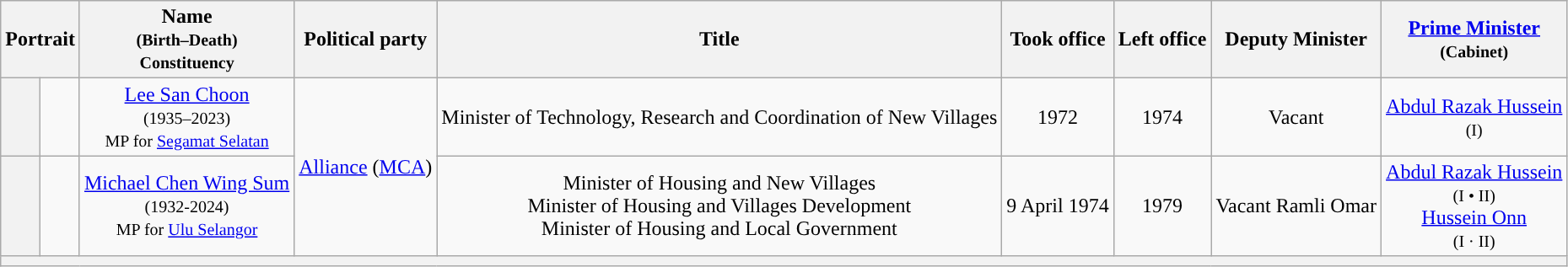<table class="wikitable" style="text-align:center;">
<tr>
<th colspan=2>Portrait</th>
<th>Name<br><small>(Birth–Death)<br>Constituency</small></th>
<th>Political party</th>
<th>Title</th>
<th>Took office</th>
<th>Left office</th>
<th>Deputy Minister</th>
<th><a href='#'>Prime Minister</a><br><small>(Cabinet)</small></th>
</tr>
<tr>
<th style="background:"></th>
<td></td>
<td><a href='#'>Lee San Choon</a><br><small>(1935–2023)<br>MP for <a href='#'>Segamat Selatan</a></small></td>
<td rowspan=2><a href='#'>Alliance</a> (<a href='#'>MCA</a>)</td>
<td>Minister of Technology, Research and Coordination of New Villages</td>
<td>1972</td>
<td>1974</td>
<td>Vacant</td>
<td><a href='#'>Abdul Razak Hussein</a><br><small>(I)</small></td>
</tr>
<tr>
<th style="background:"></th>
<td></td>
<td><a href='#'>Michael Chen Wing Sum</a><br><small>(1932-2024)<br>MP for <a href='#'>Ulu Selangor</a></small></td>
<td>Minister of Housing and New Villages<br>Minister of Housing and Villages Development<br>Minister of Housing and Local Government</td>
<td>9 April 1974</td>
<td>1979</td>
<td>Vacant  Ramli Omar </td>
<td><a href='#'>Abdul Razak Hussein</a><br><small>(I • II)</small><br><a href='#'>Hussein Onn</a><br><small>(I · II)</small></td>
</tr>
<tr>
<th colspan="9" bgcolor="cccccc"></th>
</tr>
</table>
